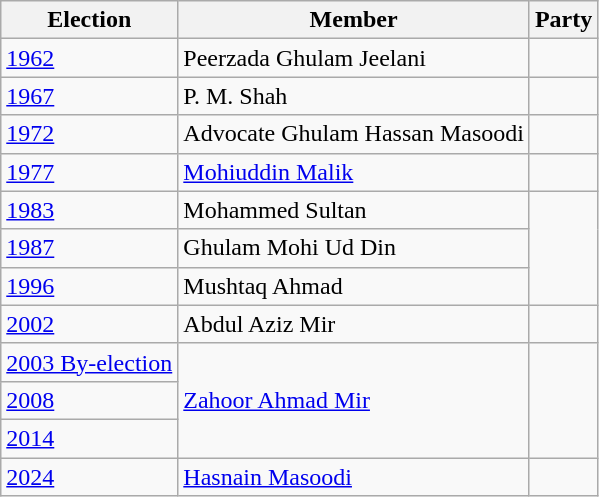<table class="wikitable sortable">
<tr>
<th>Election</th>
<th>Member</th>
<th colspan=2>Party</th>
</tr>
<tr>
<td><a href='#'>1962</a></td>
<td>Peerzada Ghulam Jeelani</td>
<td></td>
</tr>
<tr>
<td><a href='#'>1967</a></td>
<td>P. M. Shah</td>
<td></td>
</tr>
<tr>
<td><a href='#'>1972</a></td>
<td>Advocate Ghulam Hassan Masoodi</td>
</tr>
<tr>
<td><a href='#'>1977</a></td>
<td><a href='#'>Mohiuddin Malik</a></td>
<td></td>
</tr>
<tr>
<td><a href='#'>1983</a></td>
<td>Mohammed Sultan</td>
</tr>
<tr>
<td><a href='#'>1987</a></td>
<td>Ghulam Mohi Ud Din</td>
</tr>
<tr>
<td><a href='#'>1996</a></td>
<td>Mushtaq Ahmad</td>
</tr>
<tr>
<td><a href='#'>2002</a></td>
<td>Abdul Aziz Mir</td>
<td></td>
</tr>
<tr>
<td><a href='#'>2003 By-election</a></td>
<td rowspan=3><a href='#'>Zahoor Ahmad Mir</a></td>
</tr>
<tr>
<td><a href='#'>2008</a></td>
</tr>
<tr>
<td><a href='#'>2014</a></td>
</tr>
<tr>
<td><a href='#'>2024</a></td>
<td><a href='#'>Hasnain Masoodi</a></td>
<td></td>
</tr>
</table>
